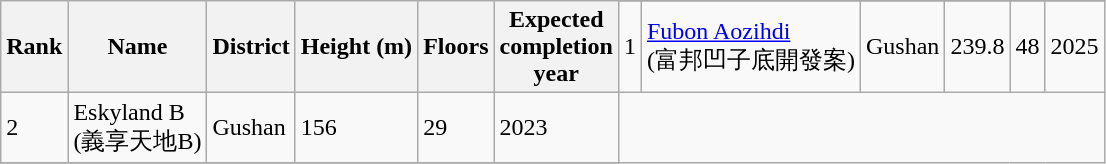<table class="wikitable sortable">
<tr>
<th Rowspan=2>Rank</th>
<th Rowspan=2>Name</th>
<th Rowspan=2>District</th>
<th Rowspan=2>Height (m)</th>
<th Rowspan=2>Floors</th>
<th Rowspan=2>Expected<br> completion<br> year</th>
</tr>
<tr>
<td>1</td>
<td><a href='#'>Fubon Aozihdi</a> <br>(富邦凹子底開發案)</td>
<td>Gushan</td>
<td>239.8</td>
<td>48</td>
<td>2025</td>
</tr>
<tr>
<td>2</td>
<td>Eskyland B <br>(義享天地B)</td>
<td>Gushan</td>
<td>156</td>
<td>29</td>
<td>2023</td>
</tr>
<tr>
</tr>
</table>
